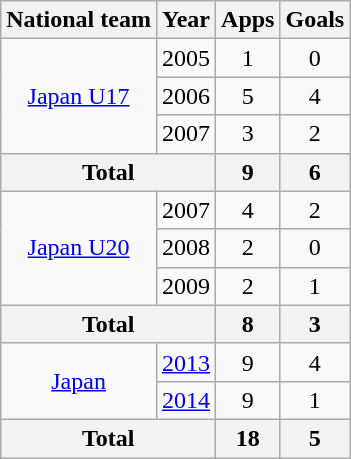<table class="wikitable" style="text-align:center">
<tr>
<th>National team</th>
<th>Year</th>
<th>Apps</th>
<th>Goals</th>
</tr>
<tr>
<td rowspan="3"><a href='#'>Japan U17</a></td>
<td>2005</td>
<td>1</td>
<td>0</td>
</tr>
<tr>
<td>2006</td>
<td>5</td>
<td>4</td>
</tr>
<tr>
<td>2007</td>
<td>3</td>
<td>2</td>
</tr>
<tr>
<th colspan="2">Total</th>
<th>9</th>
<th>6</th>
</tr>
<tr>
<td rowspan="3"><a href='#'>Japan U20</a></td>
<td>2007</td>
<td>4</td>
<td>2</td>
</tr>
<tr>
<td>2008</td>
<td>2</td>
<td>0</td>
</tr>
<tr>
<td>2009</td>
<td>2</td>
<td>1</td>
</tr>
<tr>
<th colspan="2">Total</th>
<th>8</th>
<th>3</th>
</tr>
<tr>
<td rowspan="2"><a href='#'>Japan</a></td>
<td><a href='#'>2013</a></td>
<td>9</td>
<td>4</td>
</tr>
<tr>
<td><a href='#'>2014</a></td>
<td>9</td>
<td>1</td>
</tr>
<tr>
<th colspan="2">Total</th>
<th>18</th>
<th>5</th>
</tr>
</table>
